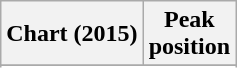<table class="wikitable sortable plainrowheaders" style="text-align:center">
<tr>
<th scope="col">Chart (2015)</th>
<th scope="col">Peak<br> position</th>
</tr>
<tr>
</tr>
<tr>
</tr>
<tr>
</tr>
</table>
